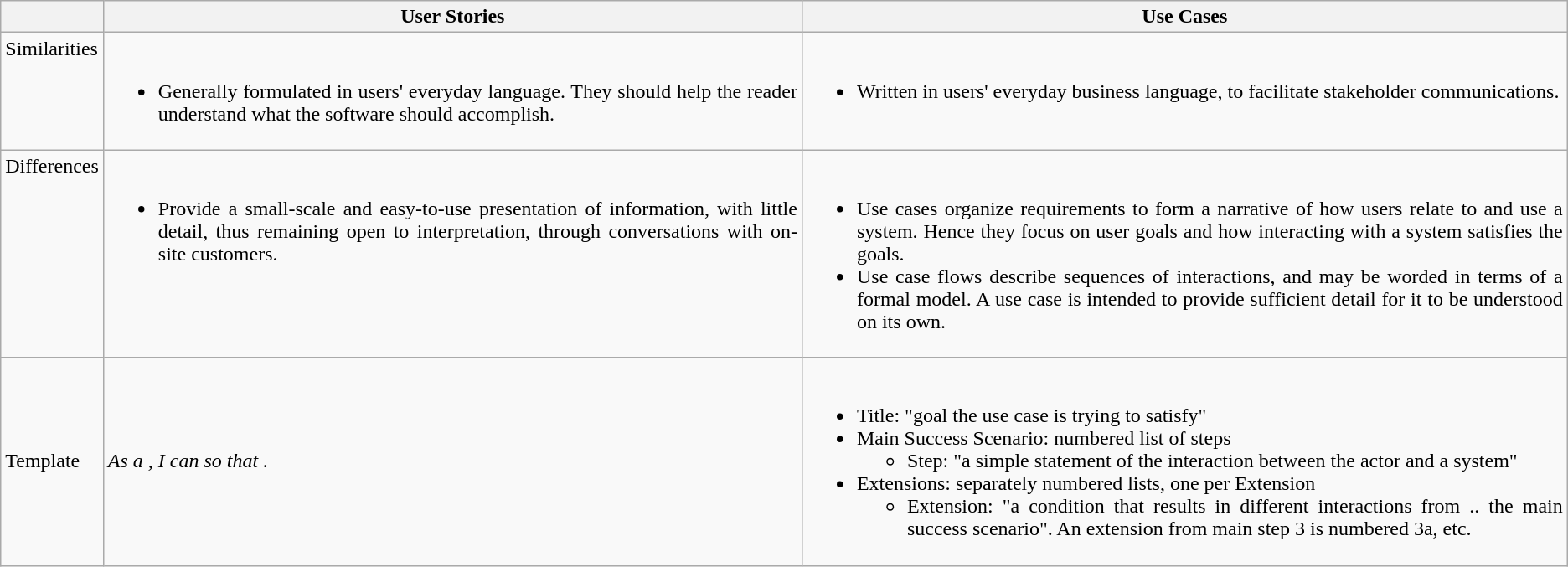<table class="wikitable" style="text-align: justify;">
<tr>
<th></th>
<th>User Stories</th>
<th>Use Cases</th>
</tr>
<tr valign=top>
<td>Similarities</td>
<td><br><ul><li>Generally formulated in users' everyday language. They should help the reader understand what the software should accomplish.</li></ul></td>
<td><br><ul><li>Written in users' everyday business language, to facilitate stakeholder communications.</li></ul></td>
</tr>
<tr valign=top>
<td>Differences</td>
<td><br><ul><li>Provide a small-scale and easy-to-use presentation of information, with little detail, thus remaining open to interpretation, through conversations with on-site customers.</li></ul></td>
<td><br><ul><li>Use cases organize requirements to form a narrative of how users relate to and use a system. Hence they focus on user goals and how interacting with a system satisfies the goals.</li><li>Use case flows describe sequences of interactions, and may be worded in terms of a formal model. A use case is intended to provide sufficient detail for it to be understood on its own.</li></ul></td>
</tr>
<tr>
<td>Template</td>
<td><em>As a <type of user>, I can <some goal> so that <some reason>.</em></td>
<td><br><ul><li>Title: "goal the use case is trying to satisfy"</li><li>Main Success Scenario: numbered list of steps<ul><li>Step: "a simple statement of the interaction between the actor and a system"</li></ul></li><li>Extensions: separately numbered lists, one per Extension<ul><li>Extension: "a condition that results in different interactions from .. the main success scenario". An extension from main step 3 is numbered 3a, etc.</li></ul></li></ul></td>
</tr>
</table>
